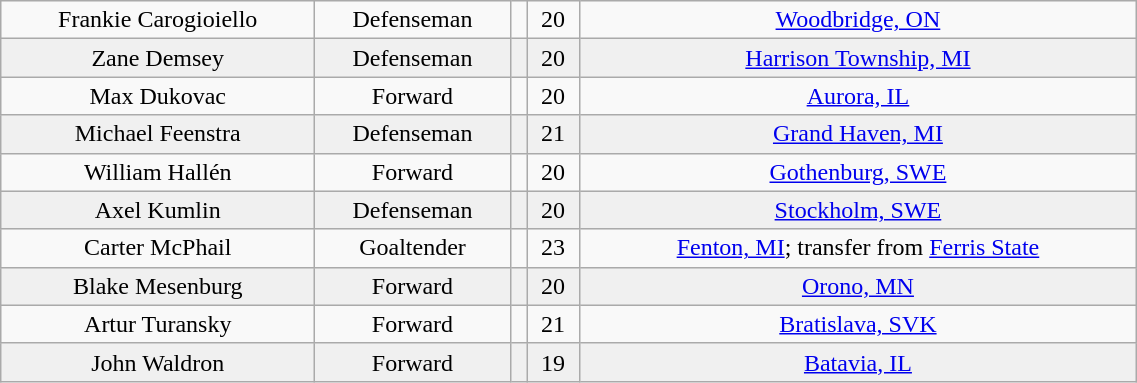<table class="wikitable" width="60%">
<tr align="center" bgcolor="">
<td>Frankie Carogioiello</td>
<td>Defenseman</td>
<td></td>
<td>20</td>
<td><a href='#'>Woodbridge, ON</a></td>
</tr>
<tr align="center" bgcolor="f0f0f0">
<td>Zane Demsey</td>
<td>Defenseman</td>
<td></td>
<td>20</td>
<td><a href='#'>Harrison Township, MI</a></td>
</tr>
<tr align="center" bgcolor="">
<td>Max Dukovac</td>
<td>Forward</td>
<td></td>
<td>20</td>
<td><a href='#'>Aurora, IL</a></td>
</tr>
<tr align="center" bgcolor="f0f0f0">
<td>Michael Feenstra</td>
<td>Defenseman</td>
<td></td>
<td>21</td>
<td><a href='#'>Grand Haven, MI</a></td>
</tr>
<tr align="center" bgcolor="">
<td>William Hallén</td>
<td>Forward</td>
<td></td>
<td>20</td>
<td><a href='#'>Gothenburg, SWE</a></td>
</tr>
<tr align="center" bgcolor="f0f0f0">
<td>Axel Kumlin</td>
<td>Defenseman</td>
<td></td>
<td>20</td>
<td><a href='#'>Stockholm, SWE</a></td>
</tr>
<tr align="center" bgcolor="">
<td>Carter McPhail</td>
<td>Goaltender</td>
<td></td>
<td>23</td>
<td><a href='#'>Fenton, MI</a>; transfer from <a href='#'>Ferris State</a></td>
</tr>
<tr align="center" bgcolor="f0f0f0">
<td>Blake Mesenburg</td>
<td>Forward</td>
<td></td>
<td>20</td>
<td><a href='#'>Orono, MN</a></td>
</tr>
<tr align="center" bgcolor="">
<td>Artur Turansky</td>
<td>Forward</td>
<td></td>
<td>21</td>
<td><a href='#'>Bratislava, SVK</a></td>
</tr>
<tr align="center" bgcolor="f0f0f0">
<td>John Waldron</td>
<td>Forward</td>
<td></td>
<td>19</td>
<td><a href='#'>Batavia, IL</a></td>
</tr>
</table>
